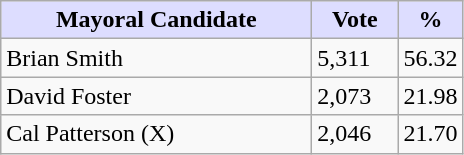<table class="wikitable">
<tr>
<th style="background:#ddf; width:200px;">Mayoral Candidate</th>
<th style="background:#ddf; width:50px;">Vote</th>
<th style="background:#ddf; width:30px;">%</th>
</tr>
<tr>
<td>Brian Smith</td>
<td>5,311</td>
<td>56.32</td>
</tr>
<tr>
<td>David Foster</td>
<td>2,073</td>
<td>21.98</td>
</tr>
<tr>
<td>Cal Patterson (X)</td>
<td>2,046</td>
<td>21.70</td>
</tr>
</table>
